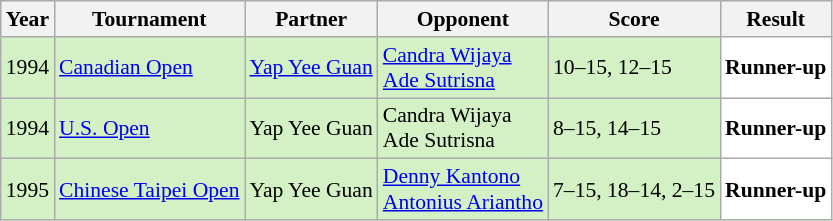<table class="sortable wikitable" style="font-size: 90%;">
<tr>
<th>Year</th>
<th>Tournament</th>
<th>Partner</th>
<th>Opponent</th>
<th>Score</th>
<th>Result</th>
</tr>
<tr style="background:#D4F1C5">
<td align="center">1994</td>
<td align="left"><a href='#'>Canadian Open</a></td>
<td align="left"> <a href='#'>Yap Yee Guan</a></td>
<td align="left"> <a href='#'>Candra Wijaya</a><br>  <a href='#'>Ade Sutrisna</a></td>
<td align="left">10–15, 12–15</td>
<td style="text-align:left; background:white"> <strong>Runner-up</strong></td>
</tr>
<tr style="background:#D4F1C5">
<td align="center">1994</td>
<td align="left"><a href='#'>U.S. Open</a></td>
<td align="left"> Yap Yee Guan</td>
<td align="left"> Candra Wijaya<br>  Ade Sutrisna</td>
<td align="left">8–15, 14–15</td>
<td style="text-align:left; background:white"> <strong>Runner-up</strong></td>
</tr>
<tr style="background:#D4F1C5">
<td align="center">1995</td>
<td align="left"><a href='#'>Chinese Taipei Open</a></td>
<td align="left"> Yap Yee Guan</td>
<td align="left"> <a href='#'>Denny Kantono</a><br>  <a href='#'>Antonius Ariantho</a></td>
<td align="left">7–15, 18–14, 2–15</td>
<td style="text-align:left; background:white"> <strong>Runner-up</strong></td>
</tr>
</table>
